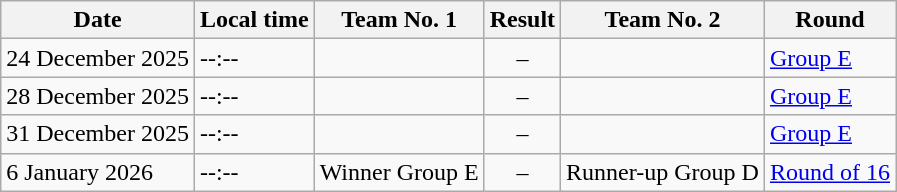<table class="wikitable sortable" style="text-align:left;">
<tr>
<th>Date</th>
<th>Local time</th>
<th>Team No. 1</th>
<th>Result</th>
<th>Team No. 2</th>
<th>Round</th>
</tr>
<tr>
<td>24 December 2025</td>
<td>--:--</td>
<td></td>
<td style="text-align:center;">–</td>
<td></td>
<td><a href='#'>Group E</a></td>
</tr>
<tr>
<td>28 December 2025</td>
<td>--:--</td>
<td></td>
<td style="text-align:center;">–</td>
<td></td>
<td><a href='#'>Group E</a></td>
</tr>
<tr>
<td>31 December 2025</td>
<td>--:--</td>
<td></td>
<td style="text-align:center;">–</td>
<td></td>
<td><a href='#'>Group E</a></td>
</tr>
<tr>
<td>6 January 2026</td>
<td>--:--</td>
<td>Winner Group E</td>
<td style="text-align:center;">–</td>
<td>Runner-up Group D</td>
<td><a href='#'>Round of 16</a></td>
</tr>
</table>
